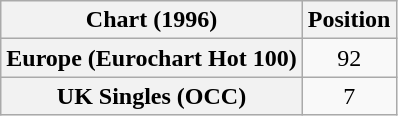<table class="wikitable sortable plainrowheaders" style="text-align:center">
<tr>
<th>Chart (1996)</th>
<th>Position</th>
</tr>
<tr>
<th scope="row">Europe (Eurochart Hot 100)</th>
<td>92</td>
</tr>
<tr>
<th scope="row">UK Singles (OCC)</th>
<td>7</td>
</tr>
</table>
